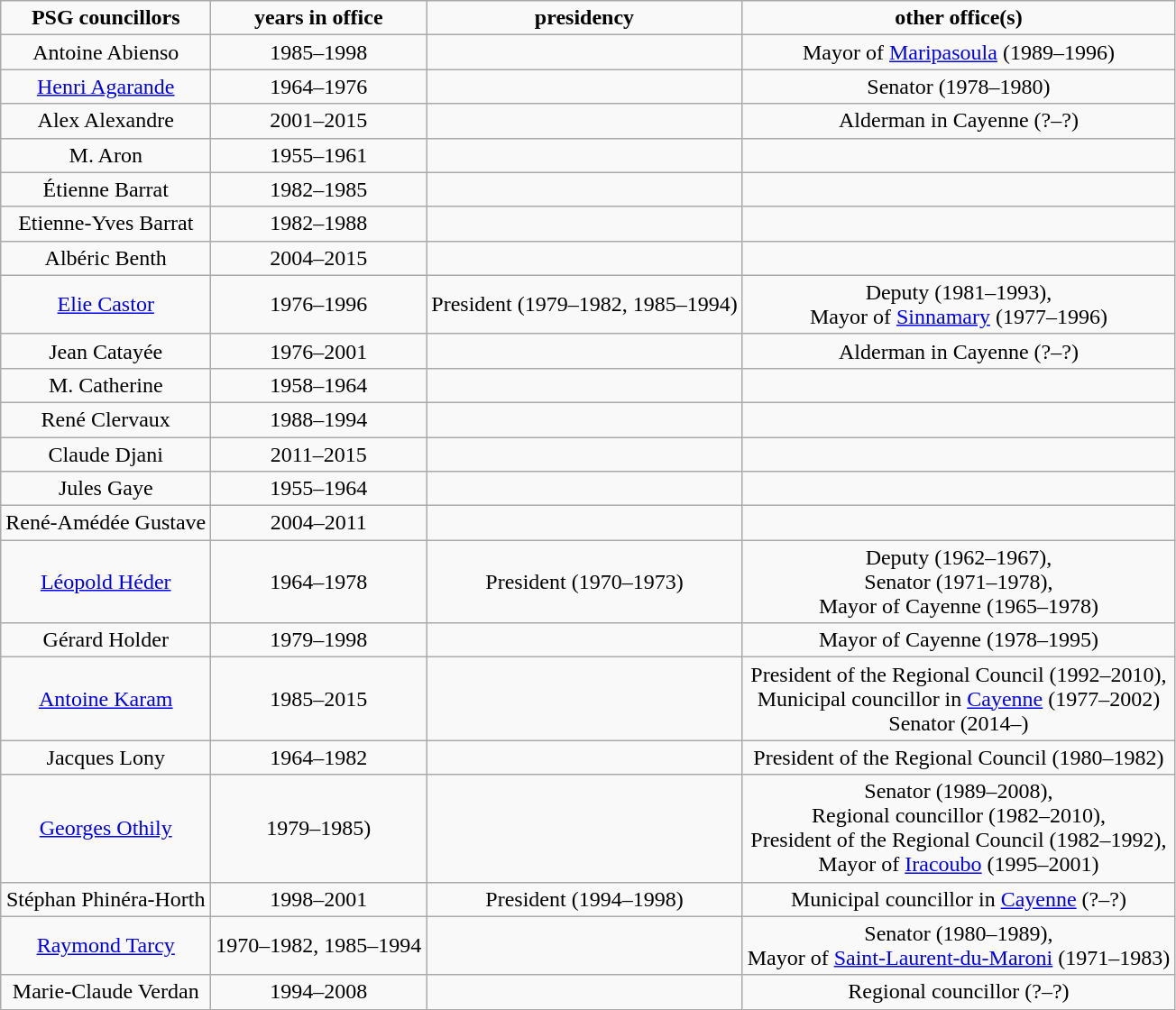<table class="wikitable" border="1">
<tr align="center">
<td><strong>PSG councillors</strong></td>
<td><strong>years in office</strong></td>
<td><strong>presidency</strong></td>
<td><strong>other office(s)</strong></td>
</tr>
<tr align="center">
<td>Antoine Abienso</td>
<td>1985–1998</td>
<td></td>
<td>Mayor of <a href='#'>Maripasoula</a> (1989–1996)</td>
</tr>
<tr align="center">
<td><a href='#'>Henri Agarande</a></td>
<td>1964–1976</td>
<td></td>
<td>Senator (1978–1980)</td>
</tr>
<tr align="center">
<td>Alex Alexandre</td>
<td>2001–2015</td>
<td></td>
<td>Alderman in Cayenne (?–?)</td>
</tr>
<tr align="center">
<td>M. Aron</td>
<td>1955–1961</td>
<td></td>
<td></td>
</tr>
<tr align="center">
<td>Étienne Barrat</td>
<td>1982–1985</td>
<td></td>
<td></td>
</tr>
<tr align="center">
<td>Etienne-Yves Barrat</td>
<td>1982–1988</td>
<td></td>
<td></td>
</tr>
<tr align="center">
<td>Albéric Benth</td>
<td>2004–2015</td>
<td></td>
<td></td>
</tr>
<tr align="center">
<td><a href='#'>Elie Castor</a></td>
<td>1976–1996</td>
<td>President (1979–1982, 1985–1994)</td>
<td>Deputy (1981–1993), <br>Mayor of <a href='#'>Sinnamary</a> (1977–1996)</td>
</tr>
<tr align="center">
<td>Jean Catayée</td>
<td>1976–2001</td>
<td></td>
<td>Alderman in Cayenne (?–?)</td>
</tr>
<tr align="center">
<td>M. Catherine</td>
<td>1958–1964</td>
<td></td>
<td></td>
</tr>
<tr align="center">
<td>René Clervaux</td>
<td>1988–1994</td>
<td></td>
<td></td>
</tr>
<tr align="center">
<td>Claude Djani</td>
<td>2011–2015</td>
<td></td>
<td></td>
</tr>
<tr align="center">
<td>Jules Gaye</td>
<td>1955–1964</td>
<td></td>
<td></td>
</tr>
<tr align="center">
<td>René-Amédée Gustave</td>
<td>2004–2011</td>
<td></td>
<td></td>
</tr>
<tr align="center">
<td><a href='#'>Léopold Héder</a></td>
<td>1964–1978</td>
<td>President (1970–1973)</td>
<td>Deputy (1962–1967),<br> Senator (1971–1978),<br> Mayor of Cayenne (1965–1978)</td>
</tr>
<tr align="center">
<td>Gérard Holder</td>
<td>1979–1998</td>
<td></td>
<td>Mayor of Cayenne (1978–1995)</td>
</tr>
<tr align="center">
<td><a href='#'>Antoine Karam</a></td>
<td>1985–2015</td>
<td></td>
<td>President of the Regional Council (1992–2010),<br> Municipal councillor in <a href='#'>Cayenne</a> (1977–2002)<br>Senator (2014–)</td>
</tr>
<tr align="center">
<td>Jacques Lony</td>
<td>1964–1982</td>
<td></td>
<td>President of the Regional Council (1980–1982)</td>
</tr>
<tr align="center">
<td><a href='#'>Georges Othily</a></td>
<td>1979–1985)</td>
<td></td>
<td>Senator (1989–2008),<br> Regional councillor (1982–2010),<br> President of the Regional Council (1982–1992),<br> Mayor of <a href='#'>Iracoubo</a> (1995–2001)</td>
</tr>
<tr align="center">
<td>Stéphan Phinéra-Horth</td>
<td>1998–2001</td>
<td>President (1994–1998)</td>
<td>Municipal councillor in <a href='#'>Cayenne</a>  (?–?)</td>
</tr>
<tr align="center">
<td><a href='#'>Raymond Tarcy</a></td>
<td>1970–1982, 1985–1994</td>
<td></td>
<td>Senator (1980–1989),<br> Mayor of <a href='#'>Saint-Laurent-du-Maroni</a> (1971–1983)</td>
</tr>
<tr align="center">
<td>Marie-Claude Verdan</td>
<td>1994–2008</td>
<td></td>
<td>Regional councillor (?–?)</td>
</tr>
</table>
